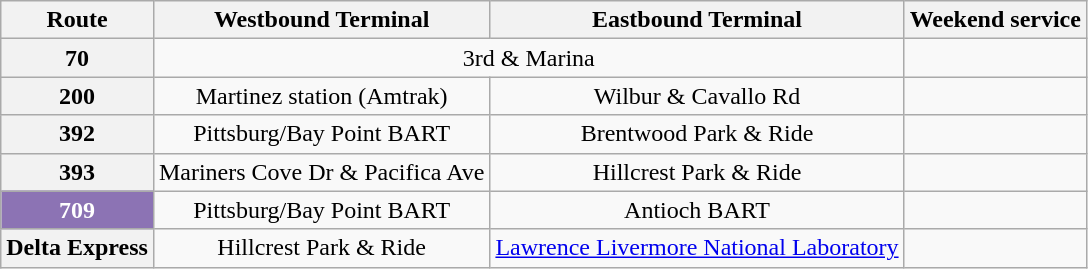<table class="wikitable sortable" style="text-align: center;">
<tr>
<th>Route</th>
<th>Westbound Terminal</th>
<th>Eastbound Terminal</th>
<th>Weekend service</th>
</tr>
<tr>
<th>70</th>
<td colspan=2>3rd & Marina</td>
<td></td>
</tr>
<tr>
<th>200</th>
<td>Martinez station (Amtrak)</td>
<td>Wilbur & Cavallo Rd</td>
<td></td>
</tr>
<tr>
<th>392</th>
<td>Pittsburg/Bay Point BART</td>
<td>Brentwood Park & Ride</td>
<td></td>
</tr>
<tr>
<th>393</th>
<td>Mariners Cove Dr & Pacifica Ave</td>
<td>Hillcrest Park & Ride</td>
<td></td>
</tr>
<tr>
<th style="background: #8c73b4;color:#fff;">709</th>
<td>Pittsburg/Bay Point BART</td>
<td>Antioch BART</td>
<td></td>
</tr>
<tr>
<th>Delta Express</th>
<td>Hillcrest Park & Ride</td>
<td><a href='#'>Lawrence Livermore National Laboratory</a></td>
<td></td>
</tr>
</table>
